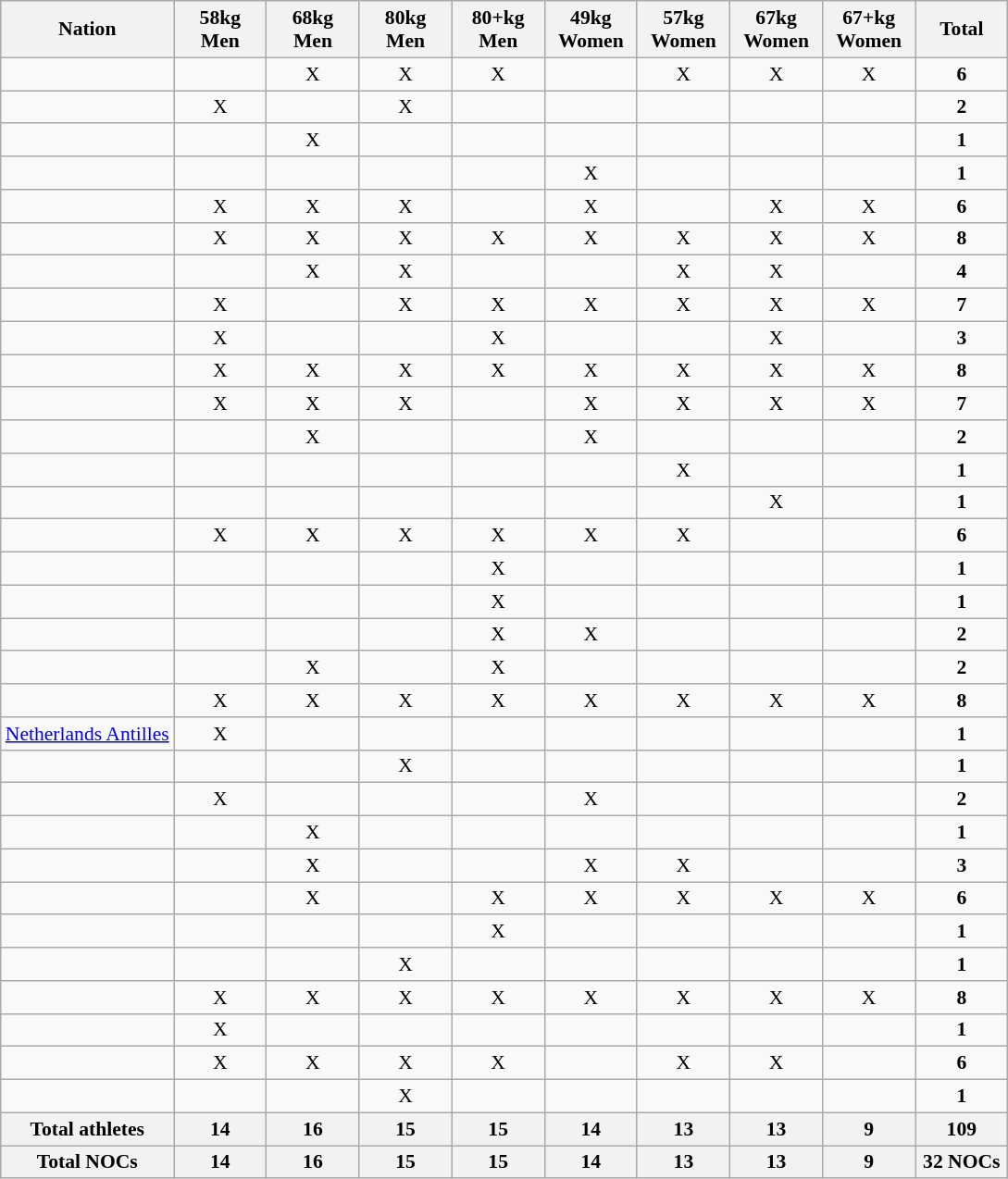<table class="wikitable mw-collapsible sortable" style="text-align:center; font-size:90%">
<tr>
<th>Nation</th>
<th width=60>58kg Men</th>
<th width=60>68kg Men</th>
<th width=60>80kg Men</th>
<th width=60>80+kg Men</th>
<th width=60>49kg Women</th>
<th width=60>57kg Women</th>
<th width=60>67kg Women</th>
<th width=60>67+kg Women</th>
<th width=60>Total</th>
</tr>
<tr>
<td style="text-align:left;"></td>
<td></td>
<td>X</td>
<td>X</td>
<td>X</td>
<td></td>
<td>X</td>
<td>X</td>
<td>X</td>
<td><strong>6</strong></td>
</tr>
<tr>
<td style="text-align:left;"></td>
<td>X</td>
<td></td>
<td>X</td>
<td></td>
<td></td>
<td></td>
<td></td>
<td></td>
<td><strong>2</strong></td>
</tr>
<tr>
<td style="text-align:left;"></td>
<td></td>
<td>X</td>
<td></td>
<td></td>
<td></td>
<td></td>
<td></td>
<td></td>
<td><strong>1</strong></td>
</tr>
<tr>
<td style="text-align:left;"></td>
<td></td>
<td></td>
<td></td>
<td></td>
<td>X</td>
<td></td>
<td></td>
<td></td>
<td><strong>1</strong></td>
</tr>
<tr>
<td style="text-align:left;"></td>
<td>X</td>
<td>X</td>
<td>X</td>
<td></td>
<td>X</td>
<td></td>
<td>X</td>
<td>X</td>
<td><strong>6</strong></td>
</tr>
<tr>
<td style="text-align:left;"></td>
<td>X</td>
<td>X</td>
<td>X</td>
<td>X</td>
<td>X</td>
<td>X</td>
<td>X</td>
<td>X</td>
<td><strong>8</strong></td>
</tr>
<tr>
<td style="text-align:left;"></td>
<td></td>
<td>X</td>
<td>X</td>
<td></td>
<td></td>
<td>X</td>
<td>X</td>
<td></td>
<td><strong>4</strong></td>
</tr>
<tr>
<td style="text-align:left;"></td>
<td>X</td>
<td></td>
<td>X</td>
<td>X</td>
<td>X</td>
<td>X</td>
<td>X</td>
<td>X</td>
<td><strong>7</strong></td>
</tr>
<tr>
<td style="text-align:left;"></td>
<td>X</td>
<td></td>
<td></td>
<td>X</td>
<td></td>
<td></td>
<td>X</td>
<td></td>
<td><strong>3</strong></td>
</tr>
<tr>
<td style="text-align:left;"></td>
<td>X</td>
<td>X</td>
<td>X</td>
<td>X</td>
<td>X</td>
<td>X</td>
<td>X</td>
<td>X</td>
<td><strong>8</strong></td>
</tr>
<tr>
<td style="text-align:left;"></td>
<td>X</td>
<td>X</td>
<td>X</td>
<td></td>
<td>X</td>
<td>X</td>
<td>X</td>
<td>X</td>
<td><strong>7</strong></td>
</tr>
<tr>
<td style="text-align:left;"></td>
<td></td>
<td>X</td>
<td></td>
<td></td>
<td>X</td>
<td></td>
<td></td>
<td></td>
<td><strong>2</strong></td>
</tr>
<tr>
<td style="text-align:left;"></td>
<td></td>
<td></td>
<td></td>
<td></td>
<td></td>
<td>X</td>
<td></td>
<td></td>
<td><strong>1</strong></td>
</tr>
<tr>
<td style="text-align:left;"></td>
<td></td>
<td></td>
<td></td>
<td></td>
<td></td>
<td></td>
<td>X</td>
<td></td>
<td><strong>1</strong></td>
</tr>
<tr>
<td style="text-align:left;"></td>
<td>X</td>
<td>X</td>
<td>X</td>
<td>X</td>
<td>X</td>
<td>X</td>
<td></td>
<td></td>
<td><strong>6</strong></td>
</tr>
<tr>
<td style="text-align:left;"></td>
<td></td>
<td></td>
<td></td>
<td>X</td>
<td></td>
<td></td>
<td></td>
<td></td>
<td><strong>1</strong></td>
</tr>
<tr>
<td style="text-align:left;"></td>
<td></td>
<td></td>
<td></td>
<td>X</td>
<td></td>
<td></td>
<td></td>
<td></td>
<td><strong>1</strong></td>
</tr>
<tr>
<td style="text-align:left;"></td>
<td></td>
<td></td>
<td></td>
<td>X</td>
<td>X</td>
<td></td>
<td></td>
<td></td>
<td><strong>2</strong></td>
</tr>
<tr>
<td style="text-align:left;"></td>
<td></td>
<td>X</td>
<td></td>
<td>X</td>
<td></td>
<td></td>
<td></td>
<td></td>
<td><strong>2</strong></td>
</tr>
<tr>
<td style="text-align:left;"></td>
<td>X</td>
<td>X</td>
<td>X</td>
<td>X</td>
<td>X</td>
<td>X</td>
<td>X</td>
<td>X</td>
<td><strong>8</strong></td>
</tr>
<tr>
<td style="text-align:left;"> <a href='#'>Netherlands Antilles</a></td>
<td>X</td>
<td></td>
<td></td>
<td></td>
<td></td>
<td></td>
<td></td>
<td></td>
<td><strong>1</strong></td>
</tr>
<tr>
<td style="text-align:left;"></td>
<td></td>
<td></td>
<td>X</td>
<td></td>
<td></td>
<td></td>
<td></td>
<td></td>
<td><strong>1</strong></td>
</tr>
<tr>
<td style="text-align:left;"></td>
<td>X</td>
<td></td>
<td></td>
<td></td>
<td>X</td>
<td></td>
<td></td>
<td></td>
<td><strong>2</strong></td>
</tr>
<tr>
<td style="text-align:left;"></td>
<td></td>
<td>X</td>
<td></td>
<td></td>
<td></td>
<td></td>
<td></td>
<td></td>
<td><strong>1</strong></td>
</tr>
<tr>
<td style="text-align:left;"></td>
<td></td>
<td>X</td>
<td></td>
<td></td>
<td>X</td>
<td>X</td>
<td></td>
<td></td>
<td><strong>3</strong></td>
</tr>
<tr>
<td style="text-align:left;"></td>
<td></td>
<td>X</td>
<td></td>
<td>X</td>
<td>X</td>
<td>X</td>
<td>X</td>
<td>X</td>
<td><strong>6</strong></td>
</tr>
<tr>
<td style="text-align:left;"></td>
<td></td>
<td></td>
<td></td>
<td>X</td>
<td></td>
<td></td>
<td></td>
<td></td>
<td><strong>1</strong></td>
</tr>
<tr>
<td style="text-align:left;"></td>
<td></td>
<td></td>
<td>X</td>
<td></td>
<td></td>
<td></td>
<td></td>
<td></td>
<td><strong>1</strong></td>
</tr>
<tr>
<td style="text-align:left;"></td>
<td>X</td>
<td>X</td>
<td>X</td>
<td>X</td>
<td>X</td>
<td>X</td>
<td>X</td>
<td>X</td>
<td><strong>8</strong></td>
</tr>
<tr>
<td style="text-align:left;"></td>
<td>X</td>
<td></td>
<td></td>
<td></td>
<td></td>
<td></td>
<td></td>
<td></td>
<td><strong>1</strong></td>
</tr>
<tr>
<td style="text-align:left;"></td>
<td>X</td>
<td>X</td>
<td>X</td>
<td>X</td>
<td></td>
<td>X</td>
<td>X</td>
<td></td>
<td><strong>6</strong></td>
</tr>
<tr>
<td style="text-align:left;"></td>
<td></td>
<td></td>
<td>X</td>
<td></td>
<td></td>
<td></td>
<td></td>
<td></td>
<td><strong>1</strong></td>
</tr>
<tr class="sortbottom">
<th>Total athletes</th>
<th>14</th>
<th>16</th>
<th>15</th>
<th>15</th>
<th>14</th>
<th>13</th>
<th>13</th>
<th>9</th>
<th>109</th>
</tr>
<tr class="sortbottom">
<th>Total  NOCs</th>
<th>14</th>
<th>16</th>
<th>15</th>
<th>15</th>
<th>14</th>
<th>13</th>
<th>13</th>
<th>9</th>
<th>32 NOCs</th>
</tr>
</table>
